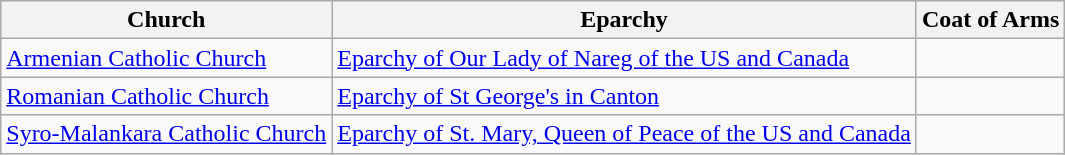<table class="wikitable sortable">
<tr>
<th>Church</th>
<th>Eparchy</th>
<th>Coat of Arms</th>
</tr>
<tr>
<td><a href='#'>Armenian Catholic Church</a></td>
<td><a href='#'>Eparchy of Our Lady of Nareg of the US and Canada</a></td>
<td></td>
</tr>
<tr>
<td><a href='#'>Romanian Catholic Church</a></td>
<td><a href='#'>Eparchy of St George's in Canton</a></td>
<td></td>
</tr>
<tr>
<td><a href='#'>Syro-Malankara Catholic Church</a></td>
<td><a href='#'>Eparchy of St. Mary, Queen of Peace of the US and Canada</a></td>
<td></td>
</tr>
</table>
